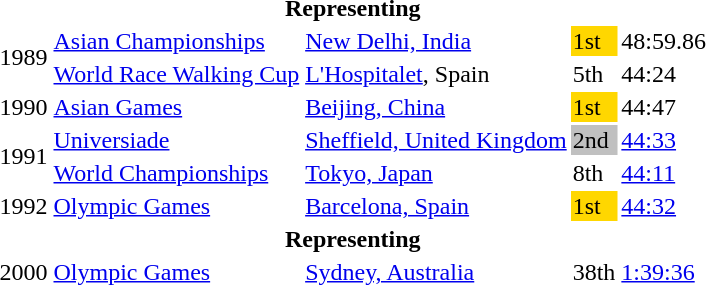<table>
<tr>
<th colspan="5">Representing </th>
</tr>
<tr>
<td rowspan=2>1989</td>
<td><a href='#'>Asian Championships</a></td>
<td><a href='#'>New Delhi, India</a></td>
<td bgcolor="gold">1st</td>
<td>48:59.86</td>
</tr>
<tr>
<td><a href='#'>World Race Walking Cup</a></td>
<td><a href='#'>L'Hospitalet</a>, Spain</td>
<td>5th</td>
<td>44:24</td>
</tr>
<tr>
<td>1990</td>
<td><a href='#'>Asian Games</a></td>
<td><a href='#'>Beijing, China</a></td>
<td bgcolor="gold">1st</td>
<td>44:47</td>
</tr>
<tr>
<td rowspan=2>1991</td>
<td><a href='#'>Universiade</a></td>
<td><a href='#'>Sheffield, United Kingdom</a></td>
<td bgcolor="silver">2nd</td>
<td><a href='#'>44:33</a></td>
</tr>
<tr>
<td><a href='#'>World Championships</a></td>
<td><a href='#'>Tokyo, Japan</a></td>
<td>8th</td>
<td><a href='#'>44:11</a></td>
</tr>
<tr>
<td>1992</td>
<td><a href='#'>Olympic Games</a></td>
<td><a href='#'>Barcelona, Spain</a></td>
<td bgcolor="gold">1st</td>
<td><a href='#'>44:32</a></td>
</tr>
<tr>
<th colspan="5">Representing </th>
</tr>
<tr>
<td>2000</td>
<td><a href='#'>Olympic Games</a></td>
<td><a href='#'>Sydney, Australia</a></td>
<td>38th</td>
<td><a href='#'>1:39:36</a></td>
</tr>
</table>
